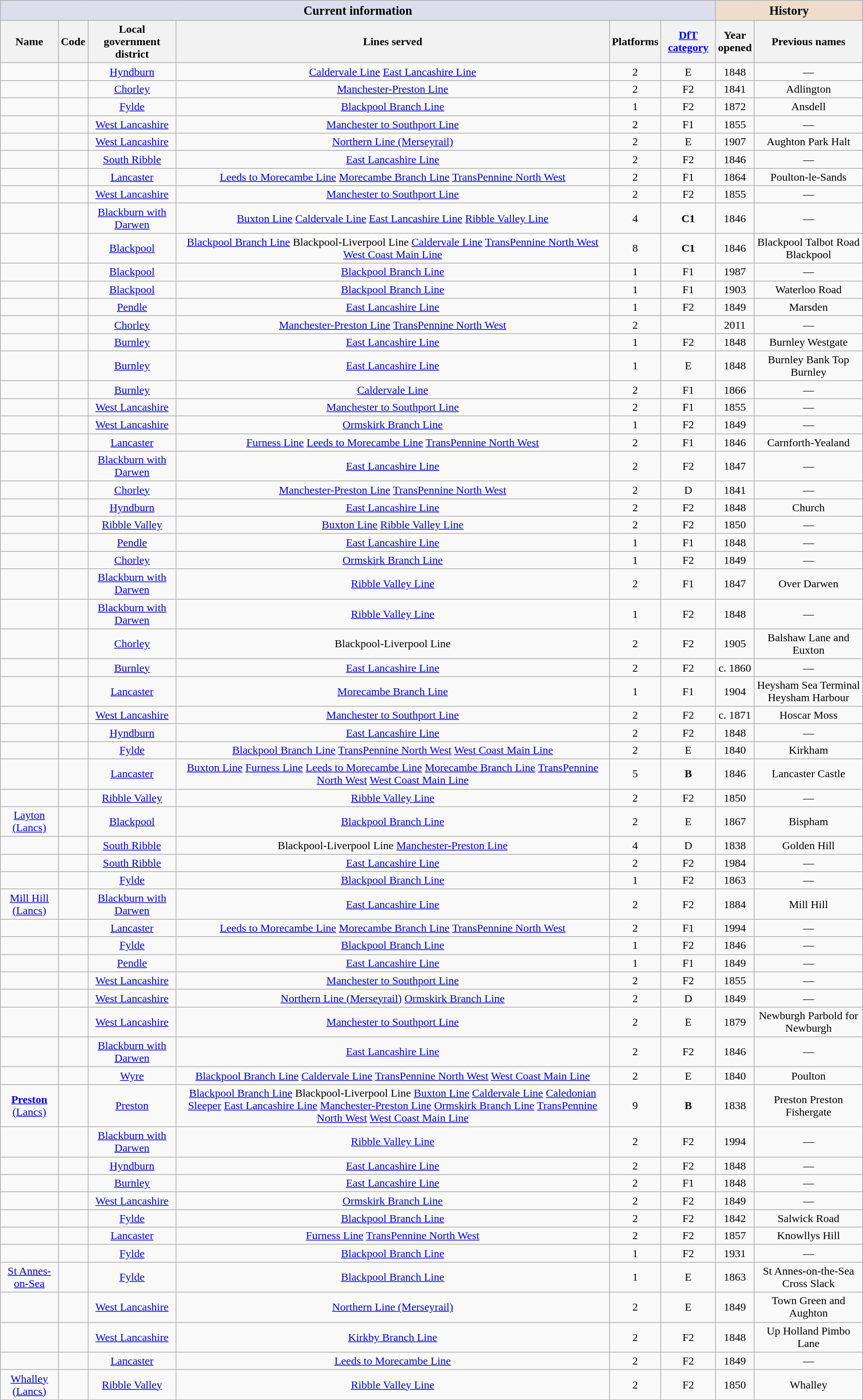<table class="wikitable sortable" style="border:0px;text-align:center;">
<tr>
<th colspan=6 style="font-size:111%;background-color:#ddddee">Current information</th>
<th colspan=2 style="font-size:111%;background-color:#eeddcc">History</th>
</tr>
<tr>
<th>Name</th>
<th>Code</th>
<th>Local government district</th>
<th>Lines served</th>
<th>Platforms</th>
<th><a href='#'>DfT category</a></th>
<th>Year<br>opened</th>
<th>Previous names</th>
</tr>
<tr>
<td></td>
<td></td>
<td><a href='#'>Hyndburn</a></td>
<td><a href='#'>Caldervale Line</a> <a href='#'>East Lancashire Line</a></td>
<td>2</td>
<td>E</td>
<td>1848</td>
<td>—</td>
</tr>
<tr>
<td></td>
<td></td>
<td><a href='#'>Chorley</a></td>
<td><a href='#'>Manchester-Preston Line</a></td>
<td>2</td>
<td>F2</td>
<td>1841</td>
<td>Adlington</td>
</tr>
<tr>
<td></td>
<td></td>
<td><a href='#'>Fylde</a></td>
<td><a href='#'>Blackpool Branch Line</a> </td>
<td>1</td>
<td>F2</td>
<td>1872</td>
<td>Ansdell</td>
</tr>
<tr>
<td></td>
<td></td>
<td><a href='#'>West Lancashire</a></td>
<td><a href='#'>Manchester to Southport Line</a></td>
<td>2</td>
<td>F1</td>
<td>1855</td>
<td>—</td>
</tr>
<tr>
<td></td>
<td></td>
<td><a href='#'>West Lancashire</a></td>
<td><a href='#'>Northern Line (Merseyrail)</a></td>
<td>2</td>
<td>E</td>
<td>1907</td>
<td>Aughton Park Halt</td>
</tr>
<tr>
<td></td>
<td></td>
<td><a href='#'>South Ribble</a></td>
<td><a href='#'>East Lancashire Line</a></td>
<td>2</td>
<td>F2</td>
<td>1846</td>
<td>—</td>
</tr>
<tr>
<td></td>
<td></td>
<td><a href='#'>Lancaster</a></td>
<td><a href='#'>Leeds to Morecambe Line</a> <a href='#'>Morecambe Branch Line</a> <a href='#'>TransPennine North West</a></td>
<td>2</td>
<td>F1</td>
<td>1864</td>
<td>Poulton-le-Sands</td>
</tr>
<tr>
<td></td>
<td></td>
<td><a href='#'>West Lancashire</a></td>
<td><a href='#'>Manchester to Southport Line</a></td>
<td>2</td>
<td>F2</td>
<td>1855</td>
<td>—</td>
</tr>
<tr>
<td><strong></strong></td>
<td></td>
<td><a href='#'>Blackburn with Darwen</a></td>
<td><a href='#'>Buxton Line</a> <a href='#'>Caldervale Line</a> <a href='#'>East Lancashire Line</a> <a href='#'>Ribble Valley Line</a></td>
<td>4</td>
<td><strong>C1</strong></td>
<td>1846</td>
<td>—</td>
</tr>
<tr>
<td><strong></strong></td>
<td></td>
<td><a href='#'>Blackpool</a></td>
<td><a href='#'>Blackpool Branch Line</a>  Blackpool-Liverpool Line <a href='#'>Caldervale Line</a> <a href='#'>TransPennine North West</a> <a href='#'>West Coast Main Line</a></td>
<td>8</td>
<td><strong>C1</strong></td>
<td>1846</td>
<td>Blackpool Talbot Road Blackpool</td>
</tr>
<tr>
<td></td>
<td></td>
<td><a href='#'>Blackpool</a></td>
<td><a href='#'>Blackpool Branch Line</a> </td>
<td>1</td>
<td>F1</td>
<td>1987</td>
<td>—</td>
</tr>
<tr>
<td></td>
<td></td>
<td><a href='#'>Blackpool</a></td>
<td><a href='#'>Blackpool Branch Line</a> </td>
<td>1</td>
<td>F1</td>
<td>1903</td>
<td>Waterloo Road</td>
</tr>
<tr>
<td></td>
<td></td>
<td><a href='#'>Pendle</a></td>
<td><a href='#'>East Lancashire Line</a></td>
<td>1</td>
<td>F2</td>
<td>1849</td>
<td>Marsden</td>
</tr>
<tr>
<td></td>
<td></td>
<td><a href='#'>Chorley</a></td>
<td><a href='#'>Manchester-Preston Line</a> <a href='#'>TransPennine North West</a></td>
<td>2</td>
<td></td>
<td>2011</td>
<td>—</td>
</tr>
<tr>
<td></td>
<td></td>
<td><a href='#'>Burnley</a></td>
<td><a href='#'>East Lancashire Line</a></td>
<td>1</td>
<td>F2</td>
<td>1848</td>
<td>Burnley Westgate</td>
</tr>
<tr>
<td></td>
<td></td>
<td><a href='#'>Burnley</a></td>
<td><a href='#'>East Lancashire Line</a></td>
<td>1</td>
<td>E</td>
<td>1848</td>
<td>Burnley Bank Top Burnley</td>
</tr>
<tr>
<td></td>
<td></td>
<td><a href='#'>Burnley</a></td>
<td><a href='#'>Caldervale Line</a></td>
<td>2</td>
<td>F1</td>
<td>1866</td>
<td>—</td>
</tr>
<tr>
<td></td>
<td></td>
<td><a href='#'>West Lancashire</a></td>
<td><a href='#'>Manchester to Southport Line</a></td>
<td>2</td>
<td>F1</td>
<td>1855</td>
<td>—</td>
</tr>
<tr>
<td></td>
<td></td>
<td><a href='#'>West Lancashire</a></td>
<td><a href='#'>Ormskirk Branch Line</a></td>
<td>1</td>
<td>F2</td>
<td>1849</td>
<td>—</td>
</tr>
<tr>
<td></td>
<td></td>
<td><a href='#'>Lancaster</a></td>
<td><a href='#'>Furness Line</a> <a href='#'>Leeds to Morecambe Line</a> <a href='#'>TransPennine North West</a></td>
<td>2</td>
<td>F1</td>
<td>1846</td>
<td>Carnforth-Yealand</td>
</tr>
<tr>
<td></td>
<td></td>
<td><a href='#'>Blackburn with Darwen</a></td>
<td><a href='#'>East Lancashire Line</a></td>
<td>2</td>
<td>F2</td>
<td>1847</td>
<td>—</td>
</tr>
<tr>
<td></td>
<td></td>
<td><a href='#'>Chorley</a></td>
<td><a href='#'>Manchester-Preston Line</a> <a href='#'>TransPennine North West</a></td>
<td>2</td>
<td>D</td>
<td>1841</td>
<td>—</td>
</tr>
<tr>
<td></td>
<td></td>
<td><a href='#'>Hyndburn</a></td>
<td><a href='#'>East Lancashire Line</a></td>
<td>2</td>
<td>F2</td>
<td>1848</td>
<td>Church</td>
</tr>
<tr>
<td></td>
<td></td>
<td><a href='#'>Ribble Valley</a></td>
<td><a href='#'>Buxton Line</a> <a href='#'>Ribble Valley Line</a></td>
<td>2</td>
<td>F2</td>
<td>1850</td>
<td>—</td>
</tr>
<tr>
<td></td>
<td></td>
<td><a href='#'>Pendle</a></td>
<td><a href='#'>East Lancashire Line</a></td>
<td>1</td>
<td>F1</td>
<td>1848</td>
<td>—</td>
</tr>
<tr>
<td></td>
<td></td>
<td><a href='#'>Chorley</a></td>
<td><a href='#'>Ormskirk Branch Line</a></td>
<td>1</td>
<td>F2</td>
<td>1849</td>
<td>—</td>
</tr>
<tr>
<td></td>
<td></td>
<td><a href='#'>Blackburn with Darwen</a></td>
<td><a href='#'>Ribble Valley Line</a></td>
<td>2</td>
<td>F1</td>
<td>1847</td>
<td>Over Darwen</td>
</tr>
<tr>
<td></td>
<td></td>
<td><a href='#'>Blackburn with Darwen</a></td>
<td><a href='#'>Ribble Valley Line</a></td>
<td>1</td>
<td>F2</td>
<td>1848</td>
<td>—</td>
</tr>
<tr>
<td></td>
<td></td>
<td><a href='#'>Chorley</a></td>
<td>Blackpool-Liverpool Line</td>
<td>2</td>
<td>F2</td>
<td>1905</td>
<td>Balshaw Lane and Euxton</td>
</tr>
<tr>
<td></td>
<td></td>
<td><a href='#'>Burnley</a></td>
<td><a href='#'>East Lancashire Line</a></td>
<td>2</td>
<td>F2</td>
<td>c. 1860</td>
<td>—</td>
</tr>
<tr>
<td></td>
<td></td>
<td><a href='#'>Lancaster</a></td>
<td><a href='#'>Morecambe Branch Line</a></td>
<td>1</td>
<td>F1</td>
<td>1904</td>
<td>Heysham Sea Terminal Heysham Harbour</td>
</tr>
<tr>
<td></td>
<td></td>
<td><a href='#'>West Lancashire</a></td>
<td><a href='#'>Manchester to Southport Line</a></td>
<td>2</td>
<td>F2</td>
<td>c. 1871</td>
<td>Hoscar Moss</td>
</tr>
<tr>
<td></td>
<td></td>
<td><a href='#'>Hyndburn</a></td>
<td><a href='#'>East Lancashire Line</a></td>
<td>2</td>
<td>F2</td>
<td>1848</td>
<td>—</td>
</tr>
<tr>
<td></td>
<td></td>
<td><a href='#'>Fylde</a></td>
<td><a href='#'>Blackpool Branch Line</a> <a href='#'>TransPennine North West</a> <a href='#'>West Coast Main Line</a></td>
<td>2</td>
<td>E</td>
<td>1840</td>
<td>Kirkham</td>
</tr>
<tr>
<td><strong></strong></td>
<td></td>
<td><a href='#'>Lancaster</a></td>
<td><a href='#'>Buxton Line</a> <a href='#'>Furness Line</a> <a href='#'>Leeds to Morecambe Line</a> <a href='#'>Morecambe Branch Line</a> <a href='#'>TransPennine North West</a> <a href='#'>West Coast Main Line</a></td>
<td>5</td>
<td><strong>B</strong></td>
<td>1846</td>
<td>Lancaster Castle</td>
</tr>
<tr>
<td></td>
<td></td>
<td><a href='#'>Ribble Valley</a></td>
<td><a href='#'>Ribble Valley Line</a></td>
<td>2</td>
<td>F2</td>
<td>1850</td>
<td>—</td>
</tr>
<tr>
<td><a href='#'>Layton (Lancs)</a></td>
<td></td>
<td><a href='#'>Blackpool</a></td>
<td><a href='#'>Blackpool Branch Line</a> </td>
<td>2</td>
<td>E</td>
<td>1867</td>
<td>Bispham</td>
</tr>
<tr>
<td></td>
<td></td>
<td><a href='#'>South Ribble</a></td>
<td>Blackpool-Liverpool Line <a href='#'>Manchester-Preston Line</a></td>
<td>4</td>
<td>D</td>
<td>1838</td>
<td>Golden Hill</td>
</tr>
<tr>
<td></td>
<td></td>
<td><a href='#'>South Ribble</a></td>
<td><a href='#'>East Lancashire Line</a></td>
<td>2</td>
<td>F2</td>
<td>1984</td>
<td>—</td>
</tr>
<tr>
<td></td>
<td></td>
<td><a href='#'>Fylde</a></td>
<td><a href='#'>Blackpool Branch Line</a> </td>
<td>1</td>
<td>F2</td>
<td>1863</td>
<td>—</td>
</tr>
<tr>
<td><a href='#'>Mill Hill (Lancs)</a></td>
<td></td>
<td><a href='#'>Blackburn with Darwen</a></td>
<td><a href='#'>East Lancashire Line</a></td>
<td>2</td>
<td>F2</td>
<td>1884</td>
<td>Mill Hill</td>
</tr>
<tr>
<td></td>
<td></td>
<td><a href='#'>Lancaster</a></td>
<td><a href='#'>Leeds to Morecambe Line</a> <a href='#'>Morecambe Branch Line</a> <a href='#'>TransPennine North West</a></td>
<td>2</td>
<td>F1</td>
<td>1994</td>
<td>—</td>
</tr>
<tr>
<td></td>
<td></td>
<td><a href='#'>Fylde</a></td>
<td><a href='#'>Blackpool Branch Line</a> </td>
<td>1</td>
<td>F2</td>
<td>1846</td>
<td>—</td>
</tr>
<tr>
<td></td>
<td></td>
<td><a href='#'>Pendle</a></td>
<td><a href='#'>East Lancashire Line</a></td>
<td>1</td>
<td>F1</td>
<td>1849</td>
<td>—</td>
</tr>
<tr>
<td></td>
<td></td>
<td><a href='#'>West Lancashire</a></td>
<td><a href='#'>Manchester to Southport Line</a></td>
<td>2</td>
<td>F2</td>
<td>1855</td>
<td>—</td>
</tr>
<tr>
<td></td>
<td></td>
<td><a href='#'>West Lancashire</a></td>
<td><a href='#'>Northern Line (Merseyrail)</a> <a href='#'>Ormskirk Branch Line</a></td>
<td>2 </td>
<td>D</td>
<td>1849</td>
<td>—</td>
</tr>
<tr>
<td></td>
<td></td>
<td><a href='#'>West Lancashire</a></td>
<td><a href='#'>Manchester to Southport Line</a></td>
<td>2</td>
<td>E</td>
<td>1879</td>
<td>Newburgh Parbold for Newburgh</td>
</tr>
<tr>
<td></td>
<td></td>
<td><a href='#'>Blackburn with Darwen</a></td>
<td><a href='#'>East Lancashire Line</a></td>
<td>2</td>
<td>F2</td>
<td>1846</td>
<td>—</td>
</tr>
<tr>
<td></td>
<td></td>
<td><a href='#'>Wyre</a></td>
<td><a href='#'>Blackpool Branch Line</a>  <a href='#'>Caldervale Line</a> <a href='#'>TransPennine North West</a> <a href='#'>West Coast Main Line</a></td>
<td>2</td>
<td>E</td>
<td>1840</td>
<td>Poulton</td>
</tr>
<tr>
<td><a href='#'><strong>Preston</strong> (Lancs)</a></td>
<td></td>
<td><a href='#'>Preston</a></td>
<td><a href='#'>Blackpool Branch Line</a> Blackpool-Liverpool Line <a href='#'>Buxton Line</a> <a href='#'>Caldervale Line</a> <a href='#'>Caledonian Sleeper</a> <a href='#'>East Lancashire Line</a> <a href='#'>Manchester-Preston Line</a> <a href='#'>Ormskirk Branch Line</a> <a href='#'>TransPennine North West</a> <a href='#'>West Coast Main Line</a></td>
<td>9</td>
<td><strong>B</strong></td>
<td>1838</td>
<td>Preston Preston Fishergate</td>
</tr>
<tr>
<td></td>
<td></td>
<td><a href='#'>Blackburn with Darwen</a></td>
<td><a href='#'>Ribble Valley Line</a></td>
<td>2</td>
<td>F2</td>
<td>1994</td>
<td>—</td>
</tr>
<tr>
<td></td>
<td></td>
<td><a href='#'>Hyndburn</a></td>
<td><a href='#'>East Lancashire Line</a></td>
<td>2</td>
<td>F2</td>
<td>1848</td>
<td>—</td>
</tr>
<tr>
<td></td>
<td></td>
<td><a href='#'>Burnley</a></td>
<td><a href='#'>East Lancashire Line</a></td>
<td>2</td>
<td>F1</td>
<td>1848</td>
<td>—</td>
</tr>
<tr>
<td></td>
<td></td>
<td><a href='#'>West Lancashire</a></td>
<td><a href='#'>Ormskirk Branch Line</a></td>
<td>2</td>
<td>F2</td>
<td>1849</td>
<td>—</td>
</tr>
<tr>
<td></td>
<td></td>
<td><a href='#'>Fylde</a></td>
<td><a href='#'>Blackpool Branch Line</a> </td>
<td>2</td>
<td>F2</td>
<td>1842</td>
<td>Salwick Road</td>
</tr>
<tr>
<td></td>
<td></td>
<td><a href='#'>Lancaster</a></td>
<td><a href='#'>Furness Line</a> <a href='#'>TransPennine North West</a></td>
<td>2</td>
<td>F2</td>
<td>1857</td>
<td>Knowllys Hill</td>
</tr>
<tr>
<td></td>
<td></td>
<td><a href='#'>Fylde</a></td>
<td><a href='#'>Blackpool Branch Line</a> </td>
<td>1</td>
<td>F2</td>
<td>1931</td>
<td>—</td>
</tr>
<tr>
<td><a href='#'>St Annes-on-Sea</a></td>
<td></td>
<td><a href='#'>Fylde</a></td>
<td><a href='#'>Blackpool Branch Line</a> </td>
<td>1</td>
<td>E</td>
<td>1863</td>
<td>St Annes-on-the-Sea Cross Slack</td>
</tr>
<tr>
<td></td>
<td></td>
<td><a href='#'>West Lancashire</a></td>
<td><a href='#'>Northern Line (Merseyrail)</a></td>
<td>2</td>
<td>E</td>
<td>1849</td>
<td>Town Green and Aughton</td>
</tr>
<tr>
<td></td>
<td></td>
<td><a href='#'>West Lancashire</a></td>
<td><a href='#'>Kirkby Branch Line</a></td>
<td>2</td>
<td>F2</td>
<td>1848</td>
<td>Up Holland Pimbo Lane</td>
</tr>
<tr>
<td></td>
<td></td>
<td><a href='#'>Lancaster</a></td>
<td><a href='#'>Leeds to Morecambe Line</a></td>
<td>2</td>
<td>F2</td>
<td>1849</td>
<td>—</td>
</tr>
<tr>
<td><a href='#'>Whalley (Lancs)</a></td>
<td></td>
<td><a href='#'>Ribble Valley</a></td>
<td><a href='#'>Ribble Valley Line</a></td>
<td>2</td>
<td>F2</td>
<td>1850</td>
<td>Whalley</td>
</tr>
</table>
